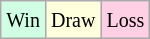<table class="wikitable">
<tr>
<td style="background-color: #d0ffe3;"><small>Win</small></td>
<td style="background-color: #ffffdd;"><small>Draw</small></td>
<td style="background-color: #ffd0e3;"><small>Loss</small></td>
</tr>
</table>
